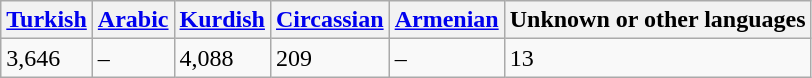<table class="wikitable">
<tr>
<th><a href='#'>Turkish</a></th>
<th><a href='#'>Arabic</a></th>
<th><a href='#'>Kurdish</a></th>
<th><a href='#'>Circassian</a></th>
<th><a href='#'>Armenian</a></th>
<th>Unknown or other languages</th>
</tr>
<tr>
<td>3,646</td>
<td>–</td>
<td>4,088</td>
<td>209</td>
<td>–</td>
<td>13</td>
</tr>
</table>
